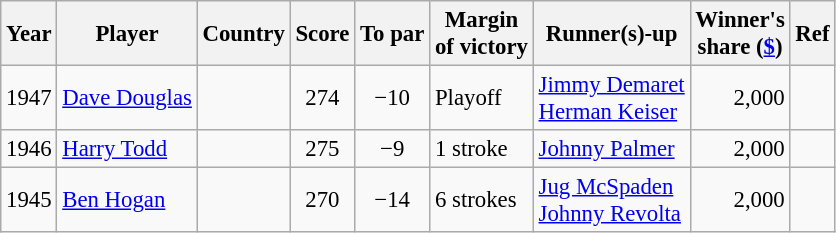<table class="wikitable" style="font-size:95%">
<tr>
<th>Year</th>
<th>Player</th>
<th>Country</th>
<th>Score</th>
<th>To par</th>
<th>Margin<br>of victory</th>
<th>Runner(s)-up</th>
<th>Winner's<br>share (<a href='#'>$</a>)</th>
<th>Ref</th>
</tr>
<tr>
<td>1947</td>
<td><a href='#'>Dave Douglas</a></td>
<td></td>
<td align=center>274</td>
<td align=center>−10</td>
<td>Playoff</td>
<td> <a href='#'>Jimmy Demaret</a><br> <a href='#'>Herman Keiser</a></td>
<td align=right>2,000</td>
<td></td>
</tr>
<tr>
<td>1946</td>
<td><a href='#'>Harry Todd</a></td>
<td></td>
<td align=center>275</td>
<td align=center>−9</td>
<td>1 stroke</td>
<td> <a href='#'>Johnny Palmer</a></td>
<td align=right>2,000</td>
<td></td>
</tr>
<tr>
<td>1945</td>
<td><a href='#'>Ben Hogan</a></td>
<td></td>
<td align=center>270</td>
<td align=center>−14</td>
<td>6 strokes</td>
<td> <a href='#'>Jug McSpaden</a><br> <a href='#'>Johnny Revolta</a></td>
<td align=right>2,000</td>
<td></td>
</tr>
</table>
